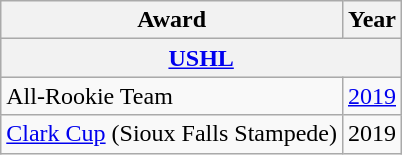<table class="wikitable">
<tr>
<th>Award</th>
<th>Year</th>
</tr>
<tr ALIGN="center" bgcolor="#e0e0e0">
<th colspan="3"><a href='#'>USHL</a></th>
</tr>
<tr>
<td>All-Rookie Team</td>
<td><a href='#'>2019</a></td>
</tr>
<tr>
<td><a href='#'>Clark Cup</a> (Sioux Falls Stampede)</td>
<td>2019</td>
</tr>
</table>
